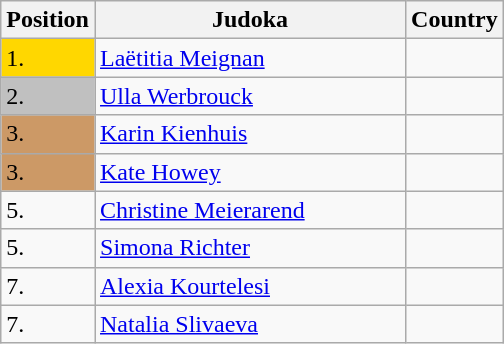<table class=wikitable>
<tr>
<th width=10>Position</th>
<th width=200>Judoka</th>
<th width=10>Country</th>
</tr>
<tr>
<td bgcolor=gold>1.</td>
<td><a href='#'>Laëtitia Meignan</a></td>
<td></td>
</tr>
<tr>
<td bgcolor=silver>2.</td>
<td><a href='#'>Ulla Werbrouck</a></td>
<td></td>
</tr>
<tr>
<td bgcolor=CC9966>3.</td>
<td><a href='#'>Karin Kienhuis</a></td>
<td></td>
</tr>
<tr>
<td bgcolor=CC9966>3.</td>
<td><a href='#'>Kate Howey</a></td>
<td></td>
</tr>
<tr>
<td>5.</td>
<td><a href='#'>Christine Meierarend</a></td>
<td></td>
</tr>
<tr>
<td>5.</td>
<td><a href='#'>Simona Richter</a></td>
<td></td>
</tr>
<tr>
<td>7.</td>
<td><a href='#'>Alexia Kourtelesi</a></td>
<td></td>
</tr>
<tr>
<td>7.</td>
<td><a href='#'>Natalia Slivaeva</a></td>
<td></td>
</tr>
</table>
